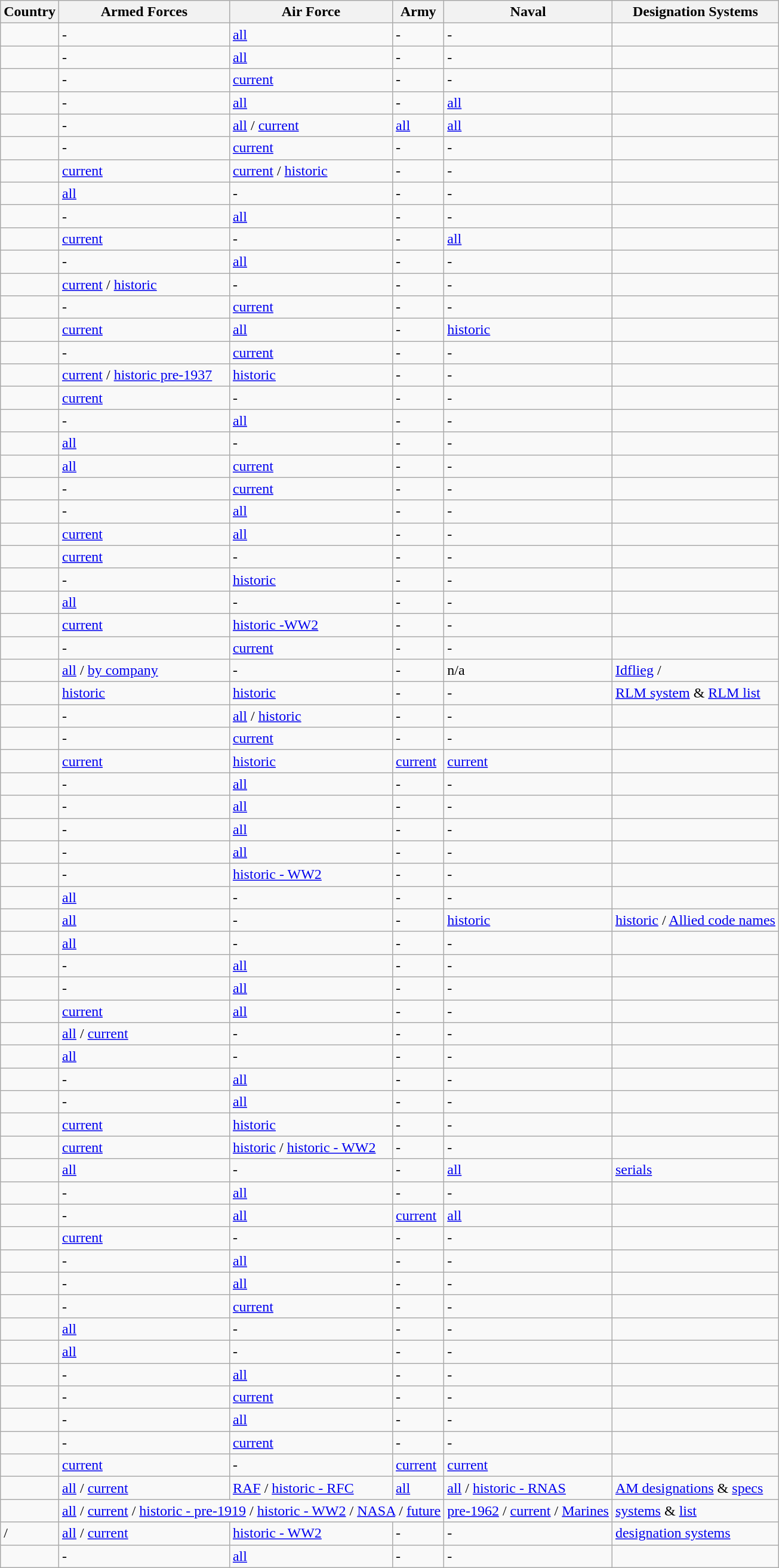<table class="wikitable">
<tr>
<th>Country</th>
<th>Armed Forces</th>
<th>Air Force</th>
<th>Army</th>
<th>Naval</th>
<th>Designation Systems</th>
</tr>
<tr>
<td></td>
<td>-</td>
<td><a href='#'>all</a></td>
<td>-</td>
<td>-</td>
<td></td>
</tr>
<tr>
<td></td>
<td>-</td>
<td><a href='#'>all</a></td>
<td>-</td>
<td>-</td>
<td></td>
</tr>
<tr>
<td></td>
<td>-</td>
<td><a href='#'>current</a></td>
<td>-</td>
<td>-</td>
<td></td>
</tr>
<tr>
<td></td>
<td>-</td>
<td><a href='#'>all</a></td>
<td>-</td>
<td><a href='#'>all</a></td>
<td></td>
</tr>
<tr>
<td></td>
<td>-</td>
<td><a href='#'>all</a> / <a href='#'>current</a></td>
<td><a href='#'>all</a></td>
<td><a href='#'>all</a></td>
<td></td>
</tr>
<tr>
<td></td>
<td>-</td>
<td><a href='#'>current</a></td>
<td>-</td>
<td>-</td>
<td></td>
</tr>
<tr>
<td></td>
<td><a href='#'>current</a></td>
<td><a href='#'>current</a> / <a href='#'>historic</a></td>
<td>-</td>
<td>-</td>
<td></td>
</tr>
<tr>
<td></td>
<td><a href='#'>all</a></td>
<td>-</td>
<td>-</td>
<td>-</td>
<td></td>
</tr>
<tr>
<td></td>
<td>-</td>
<td><a href='#'>all</a></td>
<td>-</td>
<td>-</td>
<td></td>
</tr>
<tr>
<td></td>
<td><a href='#'>current</a></td>
<td>-</td>
<td>-</td>
<td><a href='#'>all</a></td>
<td></td>
</tr>
<tr>
<td></td>
<td>-</td>
<td><a href='#'>all</a></td>
<td>-</td>
<td>-</td>
<td></td>
</tr>
<tr>
<td></td>
<td><a href='#'>current</a> / <a href='#'>historic</a></td>
<td>-</td>
<td>-</td>
<td>-</td>
<td></td>
</tr>
<tr>
<td></td>
<td>-</td>
<td><a href='#'>current</a></td>
<td>-</td>
<td>-</td>
<td></td>
</tr>
<tr>
<td></td>
<td><a href='#'>current</a></td>
<td><a href='#'>all</a></td>
<td>-</td>
<td><a href='#'>historic</a></td>
<td></td>
</tr>
<tr>
<td></td>
<td>-</td>
<td><a href='#'>current</a></td>
<td>-</td>
<td>-</td>
<td></td>
</tr>
<tr>
<td></td>
<td><a href='#'>current</a> / <a href='#'>historic pre-1937</a></td>
<td><a href='#'>historic</a></td>
<td>-</td>
<td>-</td>
<td></td>
</tr>
<tr>
<td></td>
<td><a href='#'>current</a></td>
<td>-</td>
<td>-</td>
<td>-</td>
<td></td>
</tr>
<tr>
<td></td>
<td>-</td>
<td><a href='#'>all</a></td>
<td>-</td>
<td>-</td>
<td></td>
</tr>
<tr>
<td></td>
<td><a href='#'>all</a></td>
<td>-</td>
<td>-</td>
<td>-</td>
<td></td>
</tr>
<tr>
<td></td>
<td><a href='#'>all</a></td>
<td><a href='#'>current</a></td>
<td>-</td>
<td>-</td>
<td></td>
</tr>
<tr>
<td></td>
<td>-</td>
<td><a href='#'>current</a></td>
<td>-</td>
<td>-</td>
<td></td>
</tr>
<tr>
<td></td>
<td>-</td>
<td><a href='#'>all</a></td>
<td>-</td>
<td>-</td>
<td></td>
</tr>
<tr>
<td></td>
<td><a href='#'>current</a></td>
<td><a href='#'>all</a></td>
<td>-</td>
<td>-</td>
<td></td>
</tr>
<tr>
<td></td>
<td><a href='#'>current</a></td>
<td>-</td>
<td>-</td>
<td>-</td>
<td></td>
</tr>
<tr>
<td></td>
<td>-</td>
<td><a href='#'>historic</a></td>
<td>-</td>
<td>-</td>
<td></td>
</tr>
<tr>
<td></td>
<td><a href='#'>all</a></td>
<td>-</td>
<td>-</td>
<td>-</td>
<td></td>
</tr>
<tr>
<td></td>
<td><a href='#'>current</a></td>
<td><a href='#'>historic -WW2</a></td>
<td>-</td>
<td>-</td>
<td></td>
</tr>
<tr>
<td></td>
<td>-</td>
<td><a href='#'>current</a></td>
<td>-</td>
<td>-</td>
<td></td>
</tr>
<tr>
<td></td>
<td><a href='#'>all</a> / <a href='#'>by company</a></td>
<td>-</td>
<td>-</td>
<td>n/a</td>
<td><a href='#'>Idflieg</a> /</td>
</tr>
<tr>
<td></td>
<td><a href='#'>historic</a></td>
<td><a href='#'>historic</a></td>
<td>-</td>
<td>-</td>
<td><a href='#'>RLM system</a> & <a href='#'>RLM list</a></td>
</tr>
<tr>
<td></td>
<td>-</td>
<td><a href='#'>all</a> / <a href='#'>historic</a></td>
<td>-</td>
<td>-</td>
<td></td>
</tr>
<tr>
<td></td>
<td>-</td>
<td><a href='#'>current</a></td>
<td>-</td>
<td>-</td>
<td></td>
</tr>
<tr>
<td></td>
<td><a href='#'>current</a></td>
<td><a href='#'>historic</a></td>
<td><a href='#'>current</a></td>
<td><a href='#'>current</a></td>
<td></td>
</tr>
<tr>
<td></td>
<td>-</td>
<td><a href='#'>all</a></td>
<td>-</td>
<td>-</td>
<td></td>
</tr>
<tr>
<td></td>
<td>-</td>
<td><a href='#'>all</a></td>
<td>-</td>
<td>-</td>
<td></td>
</tr>
<tr>
<td></td>
<td>-</td>
<td><a href='#'>all</a></td>
<td>-</td>
<td>-</td>
<td></td>
</tr>
<tr>
<td></td>
<td>-</td>
<td><a href='#'>all</a></td>
<td>-</td>
<td>-</td>
<td></td>
</tr>
<tr>
<td></td>
<td>-</td>
<td><a href='#'>historic - WW2</a></td>
<td>-</td>
<td>-</td>
<td></td>
</tr>
<tr>
<td></td>
<td><a href='#'>all</a></td>
<td>-</td>
<td>-</td>
<td>-</td>
<td></td>
</tr>
<tr>
<td></td>
<td><a href='#'>all</a></td>
<td>-</td>
<td>-</td>
<td><a href='#'>historic</a></td>
<td><a href='#'>historic</a> / <a href='#'>Allied code names</a></td>
</tr>
<tr>
<td></td>
<td><a href='#'>all</a></td>
<td>-</td>
<td>-</td>
<td>-</td>
<td></td>
</tr>
<tr>
<td></td>
<td>-</td>
<td><a href='#'>all</a></td>
<td>-</td>
<td>-</td>
<td></td>
</tr>
<tr>
<td></td>
<td>-</td>
<td><a href='#'>all</a></td>
<td>-</td>
<td>-</td>
<td></td>
</tr>
<tr>
<td></td>
<td><a href='#'>current</a></td>
<td><a href='#'>all</a></td>
<td>-</td>
<td>-</td>
<td></td>
</tr>
<tr>
<td></td>
<td><a href='#'>all</a> / <a href='#'>current</a></td>
<td>-</td>
<td>-</td>
<td>-</td>
<td></td>
</tr>
<tr>
<td></td>
<td><a href='#'>all</a></td>
<td>-</td>
<td>-</td>
<td>-</td>
<td></td>
</tr>
<tr>
<td></td>
<td>-</td>
<td><a href='#'>all</a></td>
<td>-</td>
<td>-</td>
<td></td>
</tr>
<tr>
<td></td>
<td>-</td>
<td><a href='#'>all</a></td>
<td>-</td>
<td>-</td>
<td></td>
</tr>
<tr>
<td></td>
<td><a href='#'>current</a></td>
<td><a href='#'>historic</a></td>
<td>-</td>
<td>-</td>
<td></td>
</tr>
<tr>
<td></td>
<td><a href='#'>current</a></td>
<td><a href='#'>historic</a> / <a href='#'>historic - WW2</a></td>
<td>-</td>
<td>-</td>
<td></td>
</tr>
<tr>
<td></td>
<td><a href='#'>all</a></td>
<td>-</td>
<td>-</td>
<td><a href='#'>all</a></td>
<td><a href='#'>serials</a></td>
</tr>
<tr>
<td></td>
<td>-</td>
<td><a href='#'>all</a></td>
<td>-</td>
<td>-</td>
<td></td>
</tr>
<tr>
<td></td>
<td>-</td>
<td><a href='#'>all</a></td>
<td><a href='#'>current</a></td>
<td><a href='#'>all</a></td>
<td></td>
</tr>
<tr>
<td></td>
<td><a href='#'>current</a></td>
<td>-</td>
<td>-</td>
<td>-</td>
<td></td>
</tr>
<tr>
<td></td>
<td>-</td>
<td><a href='#'>all</a></td>
<td>-</td>
<td>-</td>
<td></td>
</tr>
<tr>
<td></td>
<td>-</td>
<td><a href='#'>all</a></td>
<td>-</td>
<td>-</td>
<td></td>
</tr>
<tr>
<td></td>
<td>-</td>
<td><a href='#'>current</a></td>
<td>-</td>
<td>-</td>
<td></td>
</tr>
<tr>
<td></td>
<td><a href='#'>all</a></td>
<td>-</td>
<td>-</td>
<td>-</td>
<td></td>
</tr>
<tr>
<td></td>
<td><a href='#'>all</a></td>
<td>-</td>
<td>-</td>
<td>-</td>
<td></td>
</tr>
<tr>
<td></td>
<td>-</td>
<td><a href='#'>all</a></td>
<td>-</td>
<td>-</td>
<td></td>
</tr>
<tr>
<td></td>
<td>-</td>
<td><a href='#'>current</a></td>
<td>-</td>
<td>-</td>
<td></td>
</tr>
<tr>
<td></td>
<td>-</td>
<td><a href='#'>all</a></td>
<td>-</td>
<td>-</td>
<td></td>
</tr>
<tr>
<td></td>
<td>-</td>
<td><a href='#'>current</a></td>
<td>-</td>
<td>-</td>
<td></td>
</tr>
<tr>
<td></td>
<td><a href='#'>current</a></td>
<td>-</td>
<td><a href='#'>current</a></td>
<td><a href='#'>current</a></td>
<td></td>
</tr>
<tr>
<td></td>
<td><a href='#'>all</a> / <a href='#'>current</a></td>
<td><a href='#'>RAF</a> / <a href='#'>historic - RFC</a></td>
<td><a href='#'>all</a></td>
<td><a href='#'>all</a> / <a href='#'>historic - RNAS</a></td>
<td><a href='#'>AM designations</a> & <a href='#'>specs</a></td>
</tr>
<tr>
<td></td>
<td colspan=3><a href='#'>all</a> / <a href='#'>current</a> / <a href='#'>historic - pre-1919</a> / <a href='#'>historic - WW2</a> / <a href='#'>NASA</a> / <a href='#'>future</a></td>
<td><a href='#'>pre-1962</a> / <a href='#'>current</a> / <a href='#'>Marines</a></td>
<td><a href='#'>systems</a> & <a href='#'>list</a></td>
</tr>
<tr>
<td>/</td>
<td><a href='#'>all</a> / <a href='#'>current</a></td>
<td><a href='#'>historic - WW2</a></td>
<td>-</td>
<td>-</td>
<td><a href='#'>designation systems</a></td>
</tr>
<tr>
<td></td>
<td>-</td>
<td><a href='#'>all</a></td>
<td>-</td>
<td>-</td>
<td></td>
</tr>
</table>
